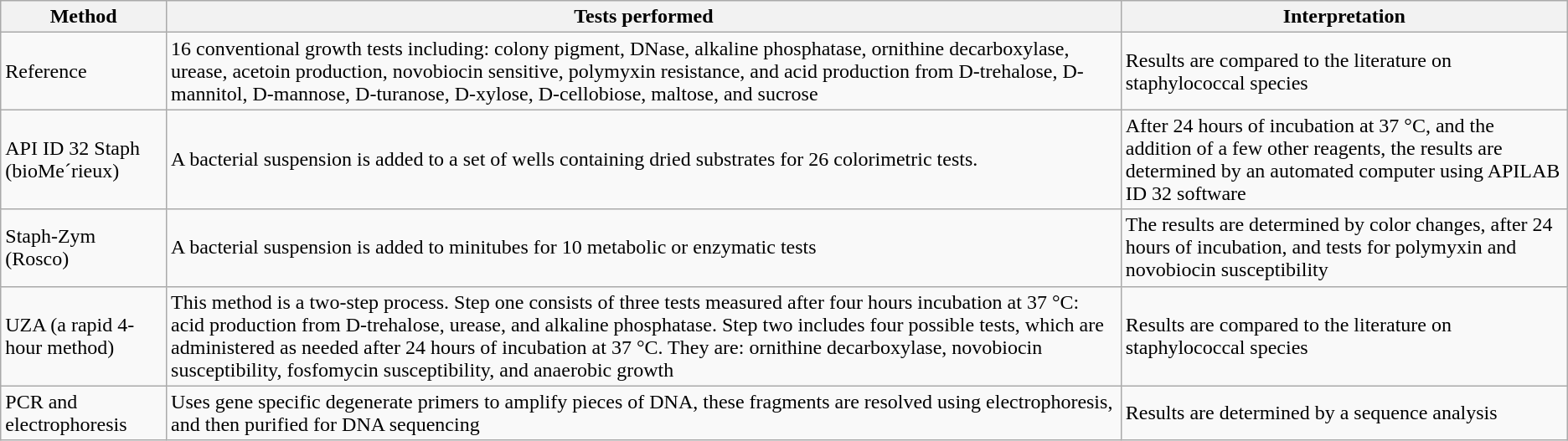<table class="wikitable">
<tr>
<th>Method</th>
<th>Tests performed</th>
<th>Interpretation</th>
</tr>
<tr>
<td>Reference</td>
<td>16 conventional growth tests including: colony pigment, DNase, alkaline phosphatase, ornithine decarboxylase, urease, acetoin production, novobiocin sensitive, polymyxin resistance, and acid production from D-trehalose, D-mannitol, D-mannose, D-turanose, D-xylose, D-cellobiose, maltose, and sucrose</td>
<td>Results are compared to the literature on staphylococcal species</td>
</tr>
<tr>
<td>API ID 32 Staph (bioMe´rieux)</td>
<td>A bacterial suspension is added to a set of wells containing dried substrates for 26 colorimetric tests.</td>
<td>After 24 hours of incubation at 37 °C, and the addition of a few other reagents, the results are determined by an automated computer using APILAB ID 32 software</td>
</tr>
<tr>
<td>Staph-Zym (Rosco)</td>
<td>A bacterial suspension is added to minitubes for 10 metabolic or enzymatic tests</td>
<td>The results are determined by color changes, after 24 hours of incubation, and tests for polymyxin and novobiocin susceptibility</td>
</tr>
<tr>
<td>UZA (a rapid 4-hour method)</td>
<td>This method is a two-step process. Step one consists of three tests measured after four hours incubation at 37 °C: acid production from D-trehalose, urease, and alkaline phosphatase. Step two includes four possible tests, which are administered as needed after 24 hours of incubation at 37 °C. They are: ornithine decarboxylase, novobiocin susceptibility, fosfomycin susceptibility, and anaerobic growth</td>
<td>Results are compared to the literature on staphylococcal species</td>
</tr>
<tr>
<td>PCR and electrophoresis</td>
<td>Uses gene specific degenerate primers to amplify pieces of DNA, these fragments are resolved using electrophoresis, and then purified for DNA sequencing</td>
<td>Results are determined by a sequence analysis</td>
</tr>
</table>
